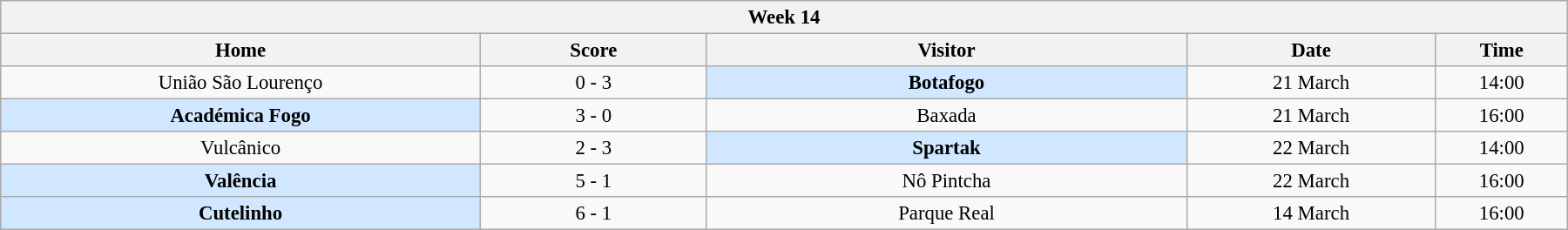<table class="wikitable" style="margin:1em auto; font-size:95%; text-align: center; width: 95%;">
<tr>
<th colspan="12"  style="with:100%;">Week 14</th>
</tr>
<tr>
<th style="width:200px;">Home</th>
<th width="90">Score</th>
<th style="width:200px;">Visitor</th>
<th style="width:100px;">Date</th>
<th style="width:50px;">Time</th>
</tr>
<tr>
<td>União São Lourenço</td>
<td>0 - 3</td>
<td bgcolor=#D0E7FF><strong>Botafogo</strong></td>
<td>21 March</td>
<td>14:00</td>
</tr>
<tr>
<td bgcolor=#D0E7FF><strong>Académica Fogo</strong></td>
<td>3 - 0</td>
<td>Baxada</td>
<td>21 March</td>
<td>16:00</td>
</tr>
<tr>
<td>Vulcânico</td>
<td>2 - 3</td>
<td bgcolor=#D0E7FF><strong>Spartak</strong></td>
<td>22 March</td>
<td>14:00</td>
</tr>
<tr>
<td bgcolor=#D0E7FF><strong>Valência</strong></td>
<td>5 - 1</td>
<td>Nô Pintcha</td>
<td>22 March</td>
<td>16:00</td>
</tr>
<tr>
<td bgcolor=#D0E7FF><strong>Cutelinho</strong></td>
<td>6 - 1</td>
<td>Parque Real</td>
<td>14 March</td>
<td>16:00</td>
</tr>
</table>
